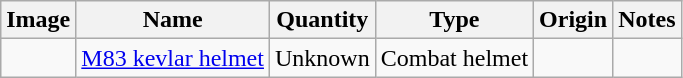<table class="wikitable">
<tr>
<th>Image</th>
<th>Name</th>
<th>Quantity</th>
<th>Type</th>
<th>Origin</th>
<th>Notes</th>
</tr>
<tr>
<td></td>
<td><a href='#'>M83 kevlar helmet</a></td>
<td>Unknown</td>
<td>Combat helmet</td>
<td></td>
<td></td>
</tr>
</table>
